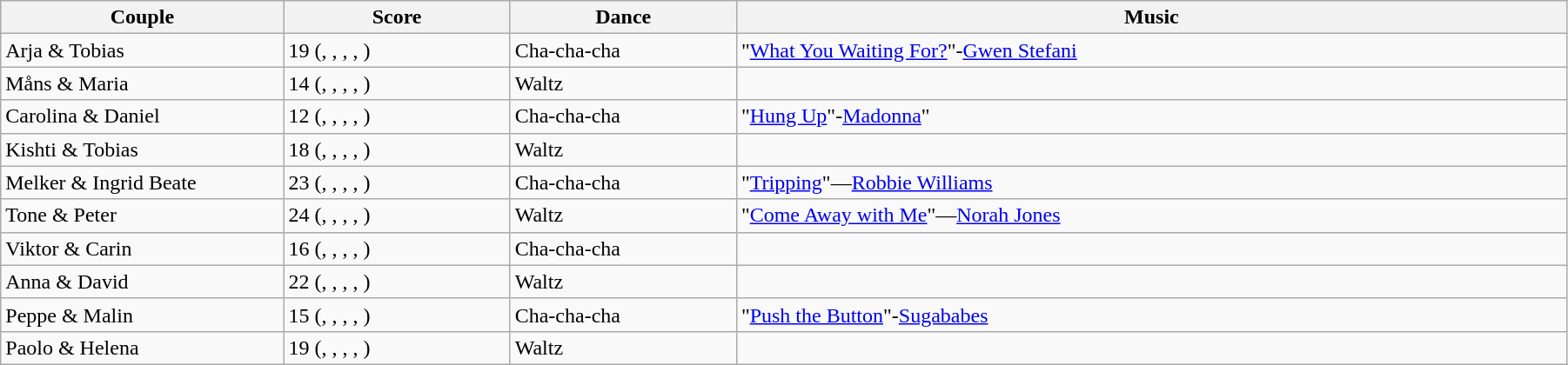<table class="wikitable sortable" style="width:95%; white-space:nowrap">
<tr>
<th style="width:15%">Couple</th>
<th style="width:12%">Score</th>
<th style="width:12%">Dance</th>
<th style="width:44%">Music</th>
</tr>
<tr>
<td>Arja & Tobias</td>
<td>19 (, , , , )</td>
<td>Cha-cha-cha</td>
<td>"<a href='#'>What You Waiting For?</a>"-<a href='#'>Gwen Stefani</a></td>
</tr>
<tr>
<td>Måns & Maria</td>
<td>14 (, , , , )</td>
<td>Waltz</td>
<td></td>
</tr>
<tr>
<td>Carolina & Daniel</td>
<td>12 (, , , , )</td>
<td>Cha-cha-cha</td>
<td>"<a href='#'>Hung Up</a>"-<a href='#'>Madonna</a>"</td>
</tr>
<tr>
<td>Kishti & Tobias</td>
<td>18 (, , , , )</td>
<td>Waltz</td>
<td></td>
</tr>
<tr>
<td>Melker & Ingrid Beate</td>
<td>23 (, , , , )</td>
<td>Cha-cha-cha</td>
<td>"<a href='#'>Tripping</a>"—<a href='#'>Robbie Williams</a></td>
</tr>
<tr>
<td>Tone & Peter</td>
<td>24 (, , , , )</td>
<td>Waltz</td>
<td>"<a href='#'>Come Away with Me</a>"—<a href='#'>Norah Jones</a></td>
</tr>
<tr>
<td>Viktor & Carin</td>
<td>16 (, , , , )</td>
<td>Cha-cha-cha</td>
<td></td>
</tr>
<tr>
<td>Anna & David</td>
<td>22 (, , , , )</td>
<td>Waltz</td>
<td></td>
</tr>
<tr>
<td>Peppe & Malin</td>
<td>15 (, , , , )</td>
<td>Cha-cha-cha</td>
<td>"<a href='#'>Push the Button</a>"-<a href='#'>Sugababes</a></td>
</tr>
<tr>
<td>Paolo & Helena</td>
<td>19 (, , , , )</td>
<td>Waltz</td>
<td></td>
</tr>
</table>
